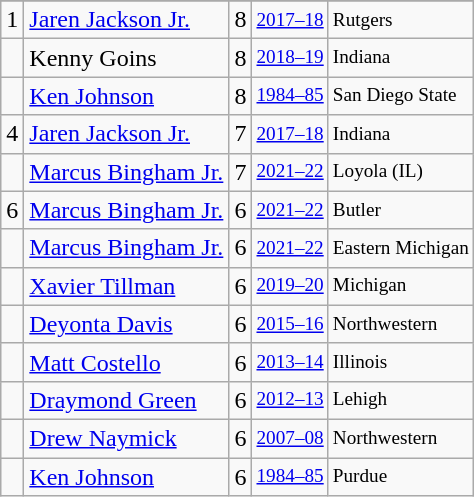<table class="wikitable">
<tr>
</tr>
<tr>
<td>1</td>
<td><a href='#'>Jaren Jackson Jr.</a></td>
<td>8</td>
<td style="font-size:80%;"><a href='#'>2017–18</a></td>
<td style="font-size:80%;">Rutgers</td>
</tr>
<tr>
<td></td>
<td>Kenny Goins</td>
<td>8</td>
<td style="font-size:80%;"><a href='#'>2018–19</a></td>
<td style="font-size:80%;">Indiana</td>
</tr>
<tr>
<td></td>
<td><a href='#'>Ken Johnson</a></td>
<td>8</td>
<td style="font-size:80%;"><a href='#'>1984–85</a></td>
<td style="font-size:80%;">San Diego State</td>
</tr>
<tr>
<td>4</td>
<td><a href='#'>Jaren Jackson Jr.</a></td>
<td>7</td>
<td style="font-size:80%;"><a href='#'>2017–18</a></td>
<td style="font-size:80%;">Indiana</td>
</tr>
<tr>
<td></td>
<td><a href='#'>Marcus Bingham Jr.</a></td>
<td>7</td>
<td style="font-size:80%;"><a href='#'>2021–22</a></td>
<td style="font-size:80%;">Loyola (IL)</td>
</tr>
<tr>
<td>6</td>
<td><a href='#'>Marcus Bingham Jr.</a></td>
<td>6</td>
<td style="font-size:80%;"><a href='#'>2021–22</a></td>
<td style="font-size:80%;">Butler</td>
</tr>
<tr>
<td></td>
<td><a href='#'>Marcus Bingham Jr.</a></td>
<td>6</td>
<td style="font-size:80%;"><a href='#'>2021–22</a></td>
<td style="font-size:80%;">Eastern Michigan</td>
</tr>
<tr>
<td></td>
<td><a href='#'>Xavier Tillman</a></td>
<td>6</td>
<td style="font-size:80%;"><a href='#'>2019–20</a></td>
<td style="font-size:80%;">Michigan</td>
</tr>
<tr>
<td></td>
<td><a href='#'>Deyonta Davis</a></td>
<td>6</td>
<td style="font-size:80%;"><a href='#'>2015–16</a></td>
<td style="font-size:80%;">Northwestern</td>
</tr>
<tr>
<td></td>
<td><a href='#'>Matt Costello</a></td>
<td>6</td>
<td style="font-size:80%;"><a href='#'>2013–14</a></td>
<td style="font-size:80%;">Illinois</td>
</tr>
<tr>
<td></td>
<td><a href='#'>Draymond Green</a></td>
<td>6</td>
<td style="font-size:80%;"><a href='#'>2012–13</a></td>
<td style="font-size:80%;">Lehigh</td>
</tr>
<tr>
<td></td>
<td><a href='#'>Drew Naymick</a></td>
<td>6</td>
<td style="font-size:80%;"><a href='#'>2007–08</a></td>
<td style="font-size:80%;">Northwestern</td>
</tr>
<tr>
<td></td>
<td><a href='#'>Ken Johnson</a></td>
<td>6</td>
<td style="font-size:80%;"><a href='#'>1984–85</a></td>
<td style="font-size:80%;">Purdue</td>
</tr>
</table>
